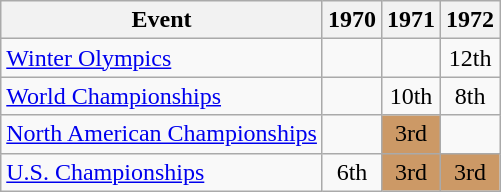<table class="wikitable">
<tr>
<th>Event</th>
<th>1970</th>
<th>1971</th>
<th>1972</th>
</tr>
<tr>
<td><a href='#'>Winter Olympics</a></td>
<td></td>
<td></td>
<td align="center">12th</td>
</tr>
<tr>
<td><a href='#'>World Championships</a></td>
<td></td>
<td align="center">10th</td>
<td align="center">8th</td>
</tr>
<tr>
<td><a href='#'>North American Championships</a></td>
<td></td>
<td align="center" bgcolor="cc9966">3rd</td>
<td></td>
</tr>
<tr>
<td><a href='#'>U.S. Championships</a></td>
<td align="center">6th</td>
<td align="center" bgcolor="cc9966">3rd</td>
<td align="center" bgcolor="cc9966">3rd</td>
</tr>
</table>
